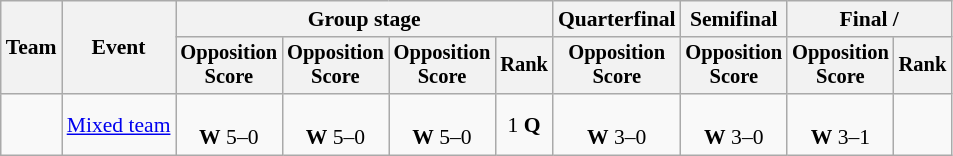<table class=wikitable style=font-size:90%;text-align:center>
<tr>
<th rowspan=2>Team</th>
<th rowspan=2>Event</th>
<th colspan=4>Group stage</th>
<th>Quarterfinal</th>
<th>Semifinal</th>
<th colspan=2>Final / </th>
</tr>
<tr style=font-size:95%>
<th>Opposition<br>Score</th>
<th>Opposition<br>Score</th>
<th>Opposition<br>Score</th>
<th>Rank</th>
<th>Opposition<br>Score</th>
<th>Opposition<br>Score</th>
<th>Opposition<br>Score</th>
<th>Rank</th>
</tr>
<tr>
<td style="text-align:left"><strong></strong></td>
<td style="text-align:left"><a href='#'>Mixed team</a></td>
<td><br><strong>W</strong> 5–0</td>
<td><br><strong>W</strong> 5–0</td>
<td><br><strong>W</strong> 5–0</td>
<td>1 <strong>Q</strong></td>
<td><br><strong>W</strong> 3–0</td>
<td><br><strong>W</strong> 3–0</td>
<td><br><strong>W</strong> 3–1</td>
<td></td>
</tr>
</table>
